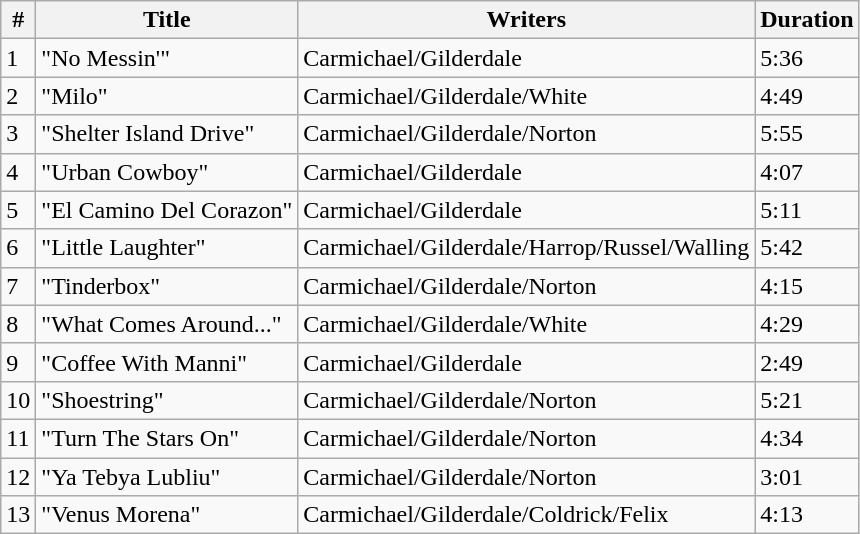<table class="wikitable">
<tr>
<th>#</th>
<th>Title</th>
<th>Writers</th>
<th>Duration</th>
</tr>
<tr>
<td>1</td>
<td>"No Messin'"</td>
<td>Carmichael/Gilderdale</td>
<td>5:36</td>
</tr>
<tr>
<td>2</td>
<td>"Milo"</td>
<td>Carmichael/Gilderdale/White</td>
<td>4:49</td>
</tr>
<tr>
<td>3</td>
<td>"Shelter Island Drive"</td>
<td>Carmichael/Gilderdale/Norton</td>
<td>5:55</td>
</tr>
<tr>
<td>4</td>
<td>"Urban Cowboy"</td>
<td>Carmichael/Gilderdale</td>
<td>4:07</td>
</tr>
<tr>
<td>5</td>
<td>"El Camino Del Corazon"</td>
<td>Carmichael/Gilderdale</td>
<td>5:11</td>
</tr>
<tr>
<td>6</td>
<td>"Little Laughter"</td>
<td>Carmichael/Gilderdale/Harrop/Russel/Walling</td>
<td>5:42</td>
</tr>
<tr>
<td>7</td>
<td>"Tinderbox"</td>
<td>Carmichael/Gilderdale/Norton</td>
<td>4:15</td>
</tr>
<tr>
<td>8</td>
<td>"What Comes Around..."</td>
<td>Carmichael/Gilderdale/White</td>
<td>4:29</td>
</tr>
<tr>
<td>9</td>
<td>"Coffee With Manni"</td>
<td>Carmichael/Gilderdale</td>
<td>2:49</td>
</tr>
<tr>
<td>10</td>
<td>"Shoestring"</td>
<td>Carmichael/Gilderdale/Norton</td>
<td>5:21</td>
</tr>
<tr>
<td>11</td>
<td>"Turn The Stars On"</td>
<td>Carmichael/Gilderdale/Norton</td>
<td>4:34</td>
</tr>
<tr>
<td>12</td>
<td>"Ya Tebya Lubliu"</td>
<td>Carmichael/Gilderdale/Norton</td>
<td>3:01</td>
</tr>
<tr>
<td>13</td>
<td>"Venus Morena"</td>
<td>Carmichael/Gilderdale/Coldrick/Felix</td>
<td>4:13</td>
</tr>
</table>
